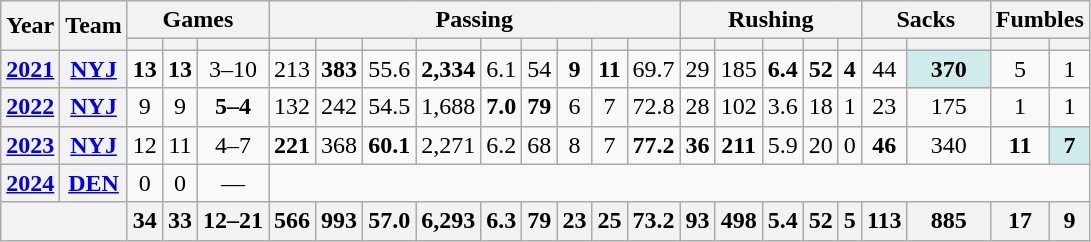<table class="wikitable" style="text-align:center;">
<tr>
<th rowspan="2">Year</th>
<th rowspan="2">Team</th>
<th colspan="3">Games</th>
<th colspan="9">Passing</th>
<th colspan="5">Rushing</th>
<th colspan="2">Sacks</th>
<th colspan="2">Fumbles</th>
</tr>
<tr>
<th></th>
<th></th>
<th></th>
<th></th>
<th></th>
<th></th>
<th></th>
<th></th>
<th></th>
<th></th>
<th></th>
<th></th>
<th></th>
<th></th>
<th></th>
<th></th>
<th></th>
<th></th>
<th></th>
<th></th>
<th></th>
</tr>
<tr>
<th><a href='#'>2021</a></th>
<th><a href='#'>NYJ</a></th>
<td><strong>13</strong></td>
<td><strong>13</strong></td>
<td>3–10</td>
<td>213</td>
<td><strong>383</strong></td>
<td>55.6</td>
<td><strong>2,334</strong></td>
<td>6.1</td>
<td>54</td>
<td><strong>9</strong></td>
<td><strong>11</strong></td>
<td>69.7</td>
<td>29</td>
<td>185</td>
<td><strong>6.4</strong></td>
<td><strong>52</strong></td>
<td><strong>4</strong></td>
<td>44</td>
<td style="background:#cfecec; width:3em;"><strong>370</strong></td>
<td>5</td>
<td>1</td>
</tr>
<tr>
<th><a href='#'>2022</a></th>
<th><a href='#'>NYJ</a></th>
<td>9</td>
<td>9</td>
<td><strong>5–4</strong></td>
<td>132</td>
<td>242</td>
<td>54.5</td>
<td>1,688</td>
<td><strong>7.0</strong></td>
<td><strong>79</strong></td>
<td>6</td>
<td>7</td>
<td>72.8</td>
<td>28</td>
<td>102</td>
<td>3.6</td>
<td>18</td>
<td>1</td>
<td>23</td>
<td>175</td>
<td>1</td>
<td>1</td>
</tr>
<tr>
<th><a href='#'>2023</a></th>
<th><a href='#'>NYJ</a></th>
<td>12</td>
<td>11</td>
<td>4–7</td>
<td><strong>221</strong></td>
<td>368</td>
<td><strong>60.1</strong></td>
<td>2,271</td>
<td>6.2</td>
<td>68</td>
<td>8</td>
<td>7</td>
<td><strong>77.2</strong></td>
<td><strong>36</strong></td>
<td><strong>211</strong></td>
<td>5.9</td>
<td>20</td>
<td>0</td>
<td><strong>46</strong></td>
<td>340</td>
<td><strong>11</strong></td>
<td style="background:#cfecec;"><strong>7</strong></td>
</tr>
<tr>
<th><a href='#'>2024</a></th>
<th><a href='#'>DEN</a></th>
<td>0</td>
<td>0</td>
<td>—</td>
<td colspan="18"></td>
</tr>
<tr>
<th colspan="2"></th>
<th>34</th>
<th>33</th>
<th>12–21</th>
<th>566</th>
<th>993</th>
<th>57.0</th>
<th>6,293</th>
<th>6.3</th>
<th>79</th>
<th>23</th>
<th>25</th>
<th>73.2</th>
<th>93</th>
<th>498</th>
<th>5.4</th>
<th>52</th>
<th>5</th>
<th>113</th>
<th>885</th>
<th>17</th>
<th>9</th>
</tr>
</table>
